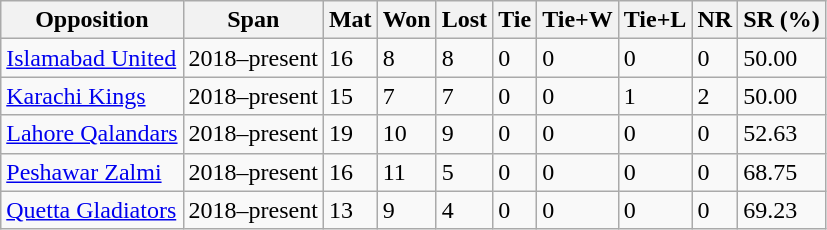<table class="wikitable sortable">
<tr>
<th>Opposition</th>
<th>Span</th>
<th>Mat</th>
<th>Won</th>
<th>Lost</th>
<th>Tie</th>
<th>Tie+W</th>
<th>Tie+L</th>
<th>NR</th>
<th>SR (%)</th>
</tr>
<tr>
<td><a href='#'>Islamabad United</a></td>
<td>2018–present</td>
<td>16</td>
<td>8</td>
<td>8</td>
<td>0</td>
<td>0</td>
<td>0</td>
<td>0</td>
<td>50.00</td>
</tr>
<tr>
<td><a href='#'>Karachi Kings</a></td>
<td>2018–present</td>
<td>15</td>
<td>7</td>
<td>7</td>
<td>0</td>
<td>0</td>
<td>1</td>
<td>2</td>
<td>50.00</td>
</tr>
<tr>
<td><a href='#'>Lahore Qalandars</a></td>
<td>2018–present</td>
<td>19</td>
<td>10</td>
<td>9</td>
<td>0</td>
<td>0</td>
<td>0</td>
<td>0</td>
<td>52.63</td>
</tr>
<tr>
<td><a href='#'>Peshawar Zalmi</a></td>
<td>2018–present</td>
<td>16</td>
<td>11</td>
<td>5</td>
<td>0</td>
<td>0</td>
<td>0</td>
<td>0</td>
<td>68.75</td>
</tr>
<tr>
<td><a href='#'>Quetta Gladiators</a></td>
<td>2018–present</td>
<td>13</td>
<td>9</td>
<td>4</td>
<td>0</td>
<td>0</td>
<td>0</td>
<td>0</td>
<td>69.23</td>
</tr>
</table>
